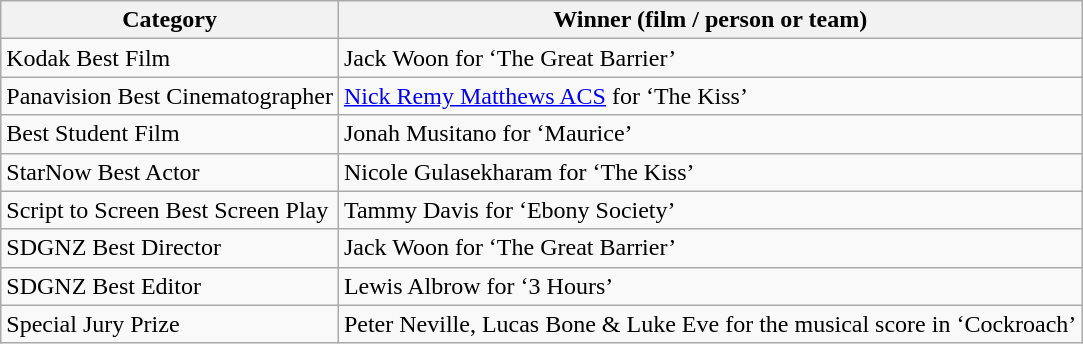<table class="wikitable">
<tr>
<th>Category</th>
<th>Winner (film / person or team)</th>
</tr>
<tr>
<td>Kodak Best Film</td>
<td>Jack Woon for ‘The Great Barrier’</td>
</tr>
<tr>
<td>Panavision Best Cinematographer</td>
<td><a href='#'>Nick Remy Matthews ACS</a> for ‘The Kiss’</td>
</tr>
<tr>
<td>Best Student Film</td>
<td>Jonah Musitano for ‘Maurice’</td>
</tr>
<tr>
<td>StarNow Best Actor</td>
<td>Nicole Gulasekharam for ‘The Kiss’</td>
</tr>
<tr>
<td>Script to Screen Best Screen Play</td>
<td>Tammy Davis for ‘Ebony Society’</td>
</tr>
<tr>
<td>SDGNZ Best Director</td>
<td>Jack Woon for ‘The Great Barrier’</td>
</tr>
<tr>
<td>SDGNZ Best Editor</td>
<td>Lewis Albrow for ‘3 Hours’</td>
</tr>
<tr>
<td>Special Jury Prize</td>
<td>Peter Neville, Lucas Bone & Luke Eve for the musical score in ‘Cockroach’</td>
</tr>
</table>
